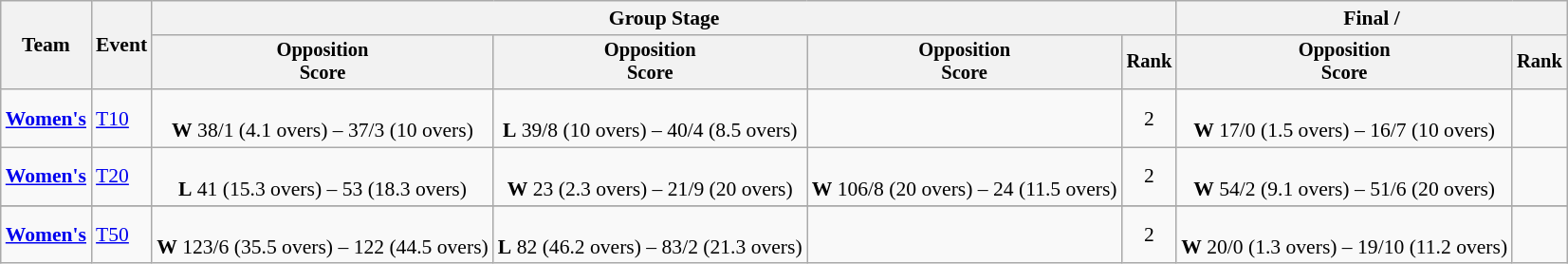<table class="wikitable" style="font-size:90%">
<tr>
<th rowspan=2>Team</th>
<th rowspan=2>Event</th>
<th colspan=4>Group Stage</th>
<th colspan=2>Final / </th>
</tr>
<tr style="font-size:95%">
<th>Opposition<br>Score</th>
<th>Opposition<br>Score</th>
<th>Opposition<br>Score</th>
<th>Rank</th>
<th>Opposition<br>Score</th>
<th>Rank</th>
</tr>
<tr align=center>
<td align=left><strong><a href='#'>Women's</a></strong></td>
<td align=left><a href='#'>T10</a></td>
<td><br><strong>W</strong> 38/1 (4.1 overs) – 37/3 (10 overs)</td>
<td><br><strong>L</strong> 39/8 (10 overs) – 40/4 (8.5 overs)</td>
<td></td>
<td>2<br><strong></strong></td>
<td><br><strong>W</strong> 17/0 (1.5 overs) – 16/7 (10 overs)</td>
<td></td>
</tr>
<tr align=center>
<td align=left><strong><a href='#'>Women's</a></strong></td>
<td align=left><a href='#'>T20</a></td>
<td><br><strong>L</strong>  41 (15.3 overs) – 53 (18.3 overs)</td>
<td><br><strong>W</strong> 23 (2.3 overs) – 21/9 (20 overs)</td>
<td><br><strong>W</strong> 106/8 (20 overs) – 24 (11.5 overs)</td>
<td>2<br><strong></strong></td>
<td><br><strong>W</strong> 54/2 (9.1 overs) – 51/6 (20 overs)</td>
<td></td>
</tr>
<tr>
</tr>
<tr align=center>
<td align=left><strong><a href='#'>Women's</a></strong></td>
<td align=left><a href='#'>T50</a></td>
<td><br><strong>W</strong> 123/6 (35.5 overs) – 122 (44.5 overs)</td>
<td><br><strong>L</strong> 82 (46.2 overs) – 83/2 (21.3 overs)</td>
<td></td>
<td>2<br><strong></strong></td>
<td><br><strong>W</strong> 20/0 (1.3 overs) – 19/10 (11.2 overs)</td>
<td></td>
</tr>
</table>
